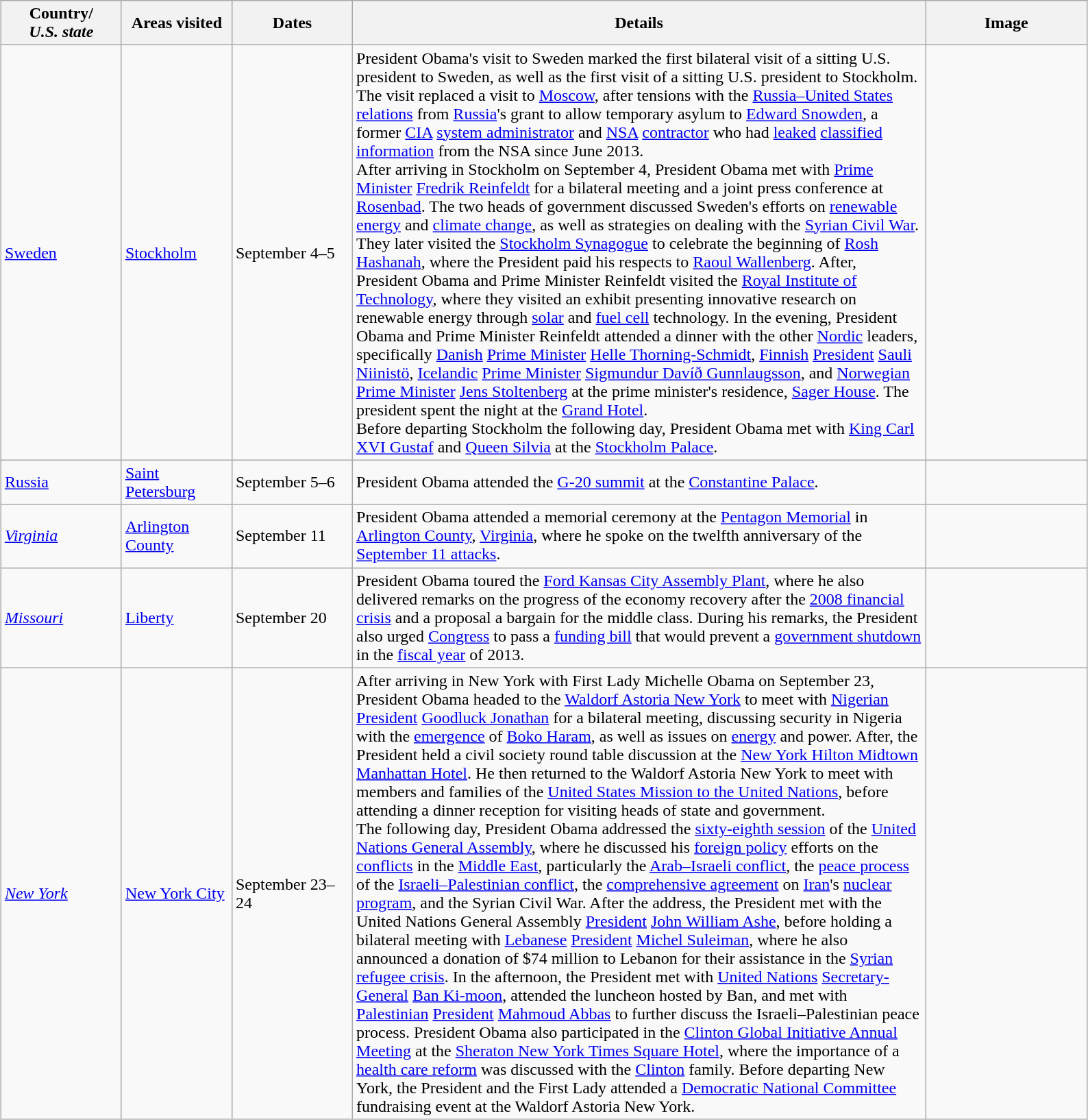<table class="wikitable" style="margin: 1em auto 1em auto">
<tr>
<th width=110>Country/<br><em>U.S. state</em></th>
<th width=100>Areas visited</th>
<th width=110>Dates</th>
<th width=550>Details</th>
<th width=150>Image</th>
</tr>
<tr>
<td> <a href='#'>Sweden</a></td>
<td><a href='#'>Stockholm</a></td>
<td>September 4–5</td>
<td>President Obama's visit to Sweden marked the first bilateral visit of a sitting U.S. president to Sweden, as well as the first visit of a sitting U.S. president to Stockholm. The visit replaced a visit to <a href='#'>Moscow</a>, after tensions with the <a href='#'>Russia–United States relations</a> from <a href='#'>Russia</a>'s grant to allow temporary asylum to <a href='#'>Edward Snowden</a>, a former <a href='#'>CIA</a> <a href='#'>system administrator</a> and <a href='#'>NSA</a> <a href='#'>contractor</a> who had <a href='#'>leaked</a> <a href='#'>classified information</a> from the NSA since June 2013.<br>After arriving in Stockholm on September 4, President Obama met with <a href='#'>Prime Minister</a> <a href='#'>Fredrik Reinfeldt</a> for a bilateral meeting and a joint press conference at <a href='#'>Rosenbad</a>. The two heads of government discussed Sweden's efforts on <a href='#'>renewable energy</a> and <a href='#'>climate change</a>, as well as strategies on dealing with the <a href='#'>Syrian Civil War</a>. They later visited the <a href='#'>Stockholm Synagogue</a> to celebrate the beginning of <a href='#'>Rosh Hashanah</a>, where the President paid his respects to <a href='#'>Raoul Wallenberg</a>. After, President Obama and Prime Minister Reinfeldt visited the <a href='#'>Royal Institute of Technology</a>, where they visited an exhibit presenting innovative research on renewable energy through <a href='#'>solar</a> and <a href='#'>fuel cell</a> technology. In the evening, President Obama and Prime Minister Reinfeldt attended a dinner with the other <a href='#'>Nordic</a> leaders, specifically <a href='#'>Danish</a> <a href='#'>Prime Minister</a> <a href='#'>Helle Thorning-Schmidt</a>, <a href='#'>Finnish</a> <a href='#'>President</a> <a href='#'>Sauli Niinistö</a>, <a href='#'>Icelandic</a> <a href='#'>Prime Minister</a> <a href='#'>Sigmundur Davíð Gunnlaugsson</a>, and <a href='#'>Norwegian</a> <a href='#'>Prime Minister</a> <a href='#'>Jens Stoltenberg</a> at the prime minister's residence, <a href='#'>Sager House</a>. The president spent the night at the <a href='#'>Grand Hotel</a>.<br>Before departing Stockholm the following day, President Obama met with <a href='#'>King Carl XVI Gustaf</a> and <a href='#'>Queen Silvia</a> at the <a href='#'>Stockholm Palace</a>.</td>
<td></td>
</tr>
<tr>
<td> <a href='#'>Russia</a></td>
<td><a href='#'>Saint Petersburg</a></td>
<td>September 5–6</td>
<td>President Obama attended the <a href='#'>G-20 summit</a> at the <a href='#'>Constantine Palace</a>.</td>
<td></td>
</tr>
<tr>
<td> <em><a href='#'>Virginia</a></em></td>
<td><a href='#'>Arlington County</a></td>
<td>September 11</td>
<td>President Obama attended a memorial ceremony at the <a href='#'>Pentagon Memorial</a> in <a href='#'>Arlington County</a>, <a href='#'>Virginia</a>, where he spoke on the twelfth anniversary of the <a href='#'>September 11 attacks</a>.</td>
<td></td>
</tr>
<tr>
<td> <em><a href='#'>Missouri</a></em></td>
<td><a href='#'>Liberty</a></td>
<td>September 20</td>
<td>President Obama toured the <a href='#'>Ford Kansas City Assembly Plant</a>, where he also delivered remarks on the progress of the economy recovery after the <a href='#'>2008 financial crisis</a> and a proposal a bargain for the middle class. During his remarks, the President also urged <a href='#'>Congress</a> to pass a <a href='#'>funding bill</a> that would prevent a <a href='#'>government shutdown</a> in the <a href='#'>fiscal year</a> of 2013.</td>
<td></td>
</tr>
<tr>
<td> <em><a href='#'>New York</a></em></td>
<td><a href='#'>New York City</a></td>
<td>September 23–24</td>
<td>After arriving in New York with First Lady Michelle Obama on September 23, President Obama headed to the <a href='#'>Waldorf Astoria New York</a> to meet with <a href='#'>Nigerian</a> <a href='#'>President</a> <a href='#'>Goodluck Jonathan</a> for a bilateral meeting, discussing security in Nigeria with the <a href='#'>emergence</a> of <a href='#'>Boko Haram</a>, as well as issues on <a href='#'>energy</a> and power. After, the President held a civil society round table discussion at the <a href='#'>New York Hilton Midtown Manhattan Hotel</a>. He then returned to the Waldorf Astoria New York to meet with members and families of the <a href='#'>United States Mission to the United Nations</a>, before attending a dinner reception for visiting heads of state and government.<br>The following day, President Obama addressed the <a href='#'>sixty-eighth session</a> of the <a href='#'>United Nations General Assembly</a>, where he discussed his <a href='#'>foreign policy</a> efforts on the <a href='#'>conflicts</a> in the <a href='#'>Middle East</a>, particularly the <a href='#'>Arab–Israeli conflict</a>, the <a href='#'>peace process</a> of the <a href='#'>Israeli–Palestinian conflict</a>, the <a href='#'>comprehensive agreement</a> on <a href='#'>Iran</a>'s <a href='#'>nuclear program</a>, and the Syrian Civil War. After the address, the President met with the United Nations General Assembly <a href='#'>President</a> <a href='#'>John William Ashe</a>, before holding a bilateral meeting with <a href='#'>Lebanese</a> <a href='#'>President</a> <a href='#'>Michel Suleiman</a>, where he also announced a donation of $74 million to Lebanon for their assistance in the <a href='#'>Syrian refugee crisis</a>. In the afternoon, the President met with <a href='#'>United Nations</a> <a href='#'>Secretary-General</a> <a href='#'>Ban Ki-moon</a>, attended the luncheon hosted by Ban, and met with <a href='#'>Palestinian</a> <a href='#'>President</a> <a href='#'>Mahmoud Abbas</a> to further discuss the Israeli–Palestinian peace process. President Obama also participated in the <a href='#'>Clinton Global Initiative Annual Meeting</a> at the <a href='#'>Sheraton New York Times Square Hotel</a>, where the importance of a <a href='#'>health care reform</a> was discussed with the <a href='#'>Clinton</a> family. Before departing New York, the President and the First Lady attended a <a href='#'>Democratic National Committee</a> fundraising event at the Waldorf Astoria New York.</td>
<td></td>
</tr>
</table>
